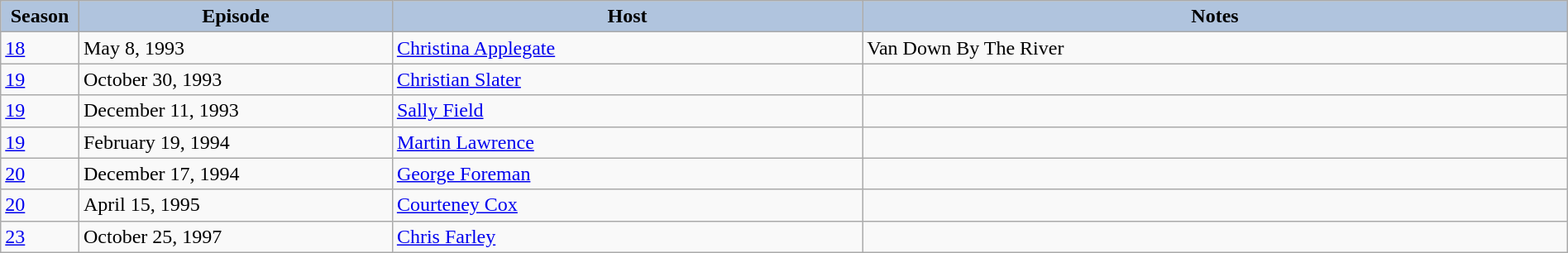<table class="wikitable" style="width:100%;">
<tr>
<th style="background:#B0C4DE;" width="5%">Season</th>
<th style="background:#B0C4DE;" width="20%">Episode</th>
<th style="background:#B0C4DE;" width="30%">Host</th>
<th style="background:#B0C4DE;" width="45%">Notes</th>
</tr>
<tr>
<td><a href='#'>18</a></td>
<td>May 8, 1993</td>
<td><a href='#'>Christina Applegate</a></td>
<td>Van Down By The River</td>
</tr>
<tr>
<td><a href='#'>19</a></td>
<td>October 30, 1993</td>
<td><a href='#'>Christian Slater</a></td>
<td></td>
</tr>
<tr>
<td><a href='#'>19</a></td>
<td>December 11, 1993</td>
<td><a href='#'>Sally Field</a></td>
<td></td>
</tr>
<tr>
<td><a href='#'>19</a></td>
<td>February 19, 1994</td>
<td><a href='#'>Martin Lawrence</a></td>
<td></td>
</tr>
<tr>
<td><a href='#'>20</a></td>
<td>December 17, 1994</td>
<td><a href='#'>George Foreman</a></td>
<td></td>
</tr>
<tr>
<td><a href='#'>20</a></td>
<td>April 15, 1995</td>
<td><a href='#'>Courteney Cox</a></td>
<td></td>
</tr>
<tr>
<td><a href='#'>23</a></td>
<td>October 25, 1997</td>
<td><a href='#'>Chris Farley</a></td>
<td></td>
</tr>
</table>
